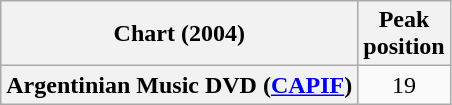<table class="wikitable sortable plainrowheaders" style="text-align:center">
<tr>
<th scope="col">Chart (2004)</th>
<th scope="col">Peak<br>position</th>
</tr>
<tr>
<th scope="row">Argentinian Music DVD (<a href='#'>CAPIF</a>)</th>
<td>19</td>
</tr>
</table>
